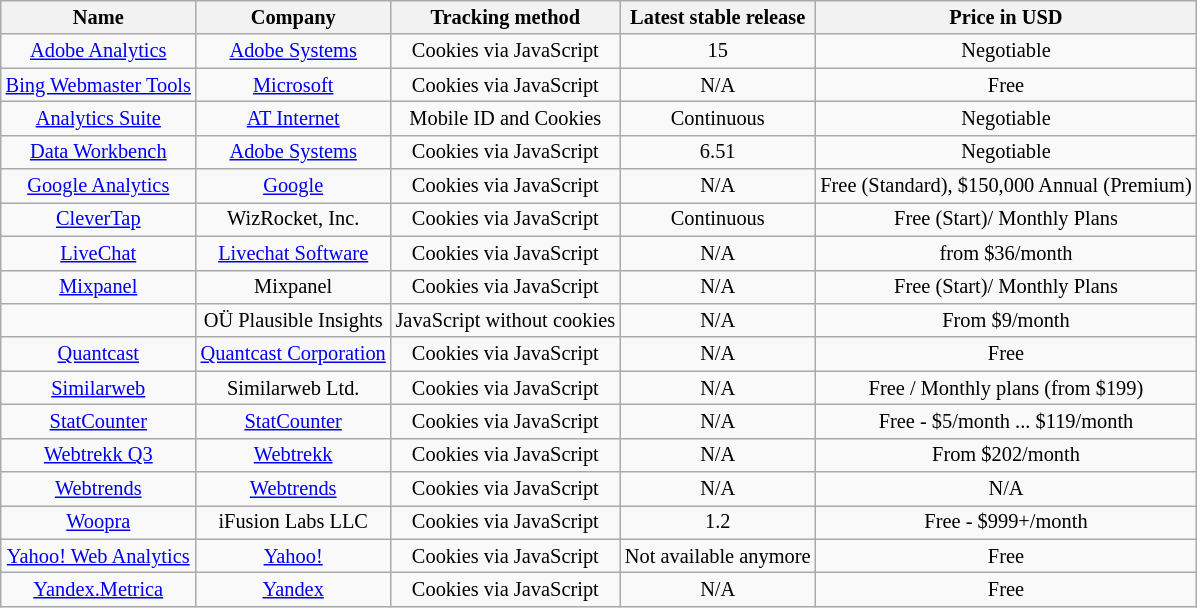<table class="wikitable sortable" style="font-size: 85%; text-align: center; width: auto;">
<tr>
<th>Name</th>
<th>Company</th>
<th>Tracking method</th>
<th>Latest stable release</th>
<th>Price in USD</th>
</tr>
<tr>
<td><a href='#'>Adobe Analytics</a></td>
<td><a href='#'>Adobe Systems</a></td>
<td>Cookies via JavaScript</td>
<td>15</td>
<td>Negotiable</td>
</tr>
<tr>
<td><a href='#'>Bing Webmaster Tools</a></td>
<td><a href='#'>Microsoft</a></td>
<td>Cookies via JavaScript</td>
<td>N/A</td>
<td>Free</td>
</tr>
<tr>
<td><a href='#'>Analytics Suite</a></td>
<td><a href='#'>AT Internet</a></td>
<td>Mobile ID and Cookies</td>
<td>Continuous</td>
<td>Negotiable</td>
</tr>
<tr>
<td><a href='#'>Data Workbench</a></td>
<td><a href='#'>Adobe Systems</a></td>
<td>Cookies via JavaScript</td>
<td>6.51</td>
<td>Negotiable</td>
</tr>
<tr>
<td><a href='#'>Google Analytics</a></td>
<td><a href='#'>Google</a></td>
<td>Cookies via JavaScript</td>
<td>N/A</td>
<td>Free (Standard), $150,000 Annual (Premium)</td>
</tr>
<tr>
<td><a href='#'>CleverTap</a></td>
<td>WizRocket, Inc.</td>
<td>Cookies via JavaScript</td>
<td>Continuous</td>
<td>Free (Start)/ Monthly Plans</td>
</tr>
<tr>
<td><a href='#'>LiveChat</a></td>
<td><a href='#'>Livechat Software</a></td>
<td>Cookies via JavaScript</td>
<td>N/A</td>
<td>from $36/month</td>
</tr>
<tr>
<td><a href='#'>Mixpanel</a></td>
<td>Mixpanel</td>
<td>Cookies via JavaScript</td>
<td>N/A</td>
<td>Free (Start)/ Monthly Plans</td>
</tr>
<tr>
<td></td>
<td>OÜ Plausible Insights</td>
<td>JavaScript without cookies</td>
<td>N/A</td>
<td>From $9/month</td>
</tr>
<tr>
<td><a href='#'>Quantcast</a></td>
<td><a href='#'>Quantcast Corporation</a></td>
<td>Cookies via JavaScript</td>
<td>N/A</td>
<td>Free</td>
</tr>
<tr>
<td><a href='#'>Similarweb</a></td>
<td>Similarweb Ltd.</td>
<td>Cookies via JavaScript</td>
<td>N/A</td>
<td>Free / Monthly plans (from $199)</td>
</tr>
<tr>
<td><a href='#'>StatCounter</a></td>
<td><a href='#'>StatCounter</a></td>
<td>Cookies via JavaScript</td>
<td>N/A</td>
<td>Free -  $5/month ... $119/month</td>
</tr>
<tr>
<td><a href='#'>Webtrekk Q3</a></td>
<td><a href='#'>Webtrekk</a></td>
<td>Cookies via JavaScript</td>
<td>N/A</td>
<td>From $202/month</td>
</tr>
<tr>
<td><a href='#'>Webtrends</a></td>
<td><a href='#'>Webtrends</a></td>
<td>Cookies via JavaScript</td>
<td>N/A</td>
<td>N/A</td>
</tr>
<tr>
<td><a href='#'>Woopra</a></td>
<td>iFusion Labs LLC</td>
<td>Cookies via JavaScript</td>
<td>1.2</td>
<td>Free - $999+/month</td>
</tr>
<tr>
<td><a href='#'>Yahoo! Web Analytics</a></td>
<td><a href='#'>Yahoo!</a></td>
<td>Cookies via JavaScript</td>
<td>Not available anymore</td>
<td>Free</td>
</tr>
<tr>
<td><a href='#'>Yandex.Metrica</a></td>
<td><a href='#'>Yandex</a></td>
<td>Cookies via JavaScript</td>
<td>N/A</td>
<td>Free</td>
</tr>
</table>
